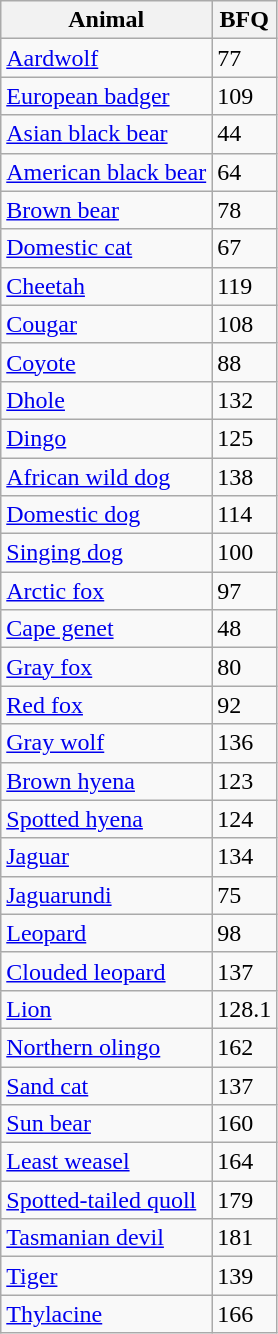<table class="wikitable sortable">
<tr>
<th>Animal</th>
<th>BFQ</th>
</tr>
<tr>
<td><a href='#'>Aardwolf</a></td>
<td>77</td>
</tr>
<tr>
<td><a href='#'>European badger</a></td>
<td>109</td>
</tr>
<tr>
<td><a href='#'>Asian black bear</a></td>
<td>44</td>
</tr>
<tr>
<td><a href='#'>American black bear</a></td>
<td>64</td>
</tr>
<tr>
<td><a href='#'>Brown bear</a></td>
<td>78</td>
</tr>
<tr>
<td><a href='#'>Domestic cat</a></td>
<td>67</td>
</tr>
<tr>
<td><a href='#'>Cheetah</a></td>
<td>119</td>
</tr>
<tr>
<td><a href='#'>Cougar</a></td>
<td>108</td>
</tr>
<tr>
<td><a href='#'>Coyote</a></td>
<td>88</td>
</tr>
<tr>
<td><a href='#'>Dhole</a></td>
<td>132</td>
</tr>
<tr>
<td><a href='#'>Dingo</a></td>
<td>125</td>
</tr>
<tr>
<td><a href='#'>African wild dog</a></td>
<td>138</td>
</tr>
<tr>
<td><a href='#'>Domestic dog</a></td>
<td>114</td>
</tr>
<tr>
<td><a href='#'>Singing dog</a></td>
<td>100</td>
</tr>
<tr>
<td><a href='#'>Arctic fox</a></td>
<td>97</td>
</tr>
<tr>
<td><a href='#'>Cape genet</a></td>
<td>48</td>
</tr>
<tr>
<td><a href='#'>Gray fox</a></td>
<td>80</td>
</tr>
<tr>
<td><a href='#'>Red fox</a></td>
<td>92</td>
</tr>
<tr>
<td><a href='#'>Gray wolf</a></td>
<td>136</td>
</tr>
<tr>
<td><a href='#'>Brown hyena</a></td>
<td>123</td>
</tr>
<tr>
<td><a href='#'>Spotted hyena</a></td>
<td>124</td>
</tr>
<tr>
<td><a href='#'>Jaguar</a></td>
<td>134</td>
</tr>
<tr>
<td><a href='#'>Jaguarundi</a></td>
<td>75</td>
</tr>
<tr>
<td><a href='#'>Leopard</a></td>
<td>98</td>
</tr>
<tr>
<td><a href='#'>Clouded leopard</a></td>
<td>137</td>
</tr>
<tr>
<td><a href='#'>Lion</a></td>
<td>128.1</td>
</tr>
<tr>
<td><a href='#'>Northern olingo</a></td>
<td>162</td>
</tr>
<tr>
<td><a href='#'>Sand cat</a></td>
<td>137</td>
</tr>
<tr>
<td><a href='#'>Sun bear</a></td>
<td>160</td>
</tr>
<tr>
<td><a href='#'>Least weasel</a></td>
<td>164</td>
</tr>
<tr>
<td><a href='#'>Spotted-tailed quoll</a></td>
<td>179</td>
</tr>
<tr>
<td><a href='#'>Tasmanian devil</a></td>
<td>181</td>
</tr>
<tr>
<td><a href='#'>Tiger</a></td>
<td>139</td>
</tr>
<tr>
<td><a href='#'>Thylacine</a></td>
<td>166</td>
</tr>
</table>
